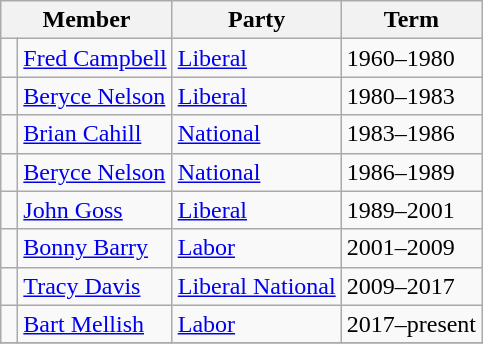<table class="wikitable">
<tr>
<th colspan="2">Member</th>
<th>Party</th>
<th>Term</th>
</tr>
<tr>
<td> </td>
<td><a href='#'>Fred Campbell</a></td>
<td><a href='#'>Liberal</a></td>
<td>1960–1980</td>
</tr>
<tr>
<td> </td>
<td><a href='#'>Beryce Nelson</a></td>
<td><a href='#'>Liberal</a></td>
<td>1980–1983</td>
</tr>
<tr>
<td> </td>
<td><a href='#'>Brian Cahill</a></td>
<td><a href='#'>National</a></td>
<td>1983–1986</td>
</tr>
<tr>
<td> </td>
<td><a href='#'>Beryce Nelson</a></td>
<td><a href='#'>National</a></td>
<td>1986–1989</td>
</tr>
<tr>
<td> </td>
<td><a href='#'>John Goss</a></td>
<td><a href='#'>Liberal</a></td>
<td>1989–2001</td>
</tr>
<tr>
<td> </td>
<td><a href='#'>Bonny Barry</a></td>
<td><a href='#'>Labor</a></td>
<td>2001–2009</td>
</tr>
<tr>
<td> </td>
<td><a href='#'>Tracy Davis</a></td>
<td><a href='#'>Liberal National</a></td>
<td>2009–2017</td>
</tr>
<tr>
<td> </td>
<td><a href='#'>Bart Mellish</a></td>
<td><a href='#'>Labor</a></td>
<td>2017–present</td>
</tr>
<tr>
</tr>
</table>
